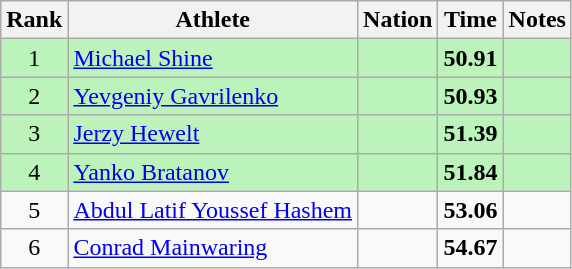<table class="wikitable sortable" style="text-align:center">
<tr>
<th>Rank</th>
<th>Athlete</th>
<th>Nation</th>
<th>Time</th>
<th>Notes</th>
</tr>
<tr style="background:#bbf3bb;">
<td>1</td>
<td align=left><a href='#'>Michael Shine</a></td>
<td align=left></td>
<td><strong>50.91</strong></td>
<td></td>
</tr>
<tr style="background:#bbf3bb;">
<td>2</td>
<td align=left><a href='#'>Yevgeniy Gavrilenko</a></td>
<td align=left></td>
<td><strong>50.93</strong></td>
<td></td>
</tr>
<tr style="background:#bbf3bb;">
<td>3</td>
<td align=left><a href='#'>Jerzy Hewelt</a></td>
<td align=left></td>
<td><strong>51.39</strong></td>
<td></td>
</tr>
<tr style="background:#bbf3bb;">
<td>4</td>
<td align=left><a href='#'>Yanko Bratanov</a></td>
<td align=left></td>
<td><strong>51.84</strong></td>
<td></td>
</tr>
<tr>
<td>5</td>
<td align=left><a href='#'>Abdul Latif Youssef Hashem</a></td>
<td align=left></td>
<td><strong>53.06</strong></td>
<td></td>
</tr>
<tr>
<td>6</td>
<td align=left><a href='#'>Conrad Mainwaring</a></td>
<td align=left></td>
<td><strong>54.67</strong></td>
<td></td>
</tr>
</table>
